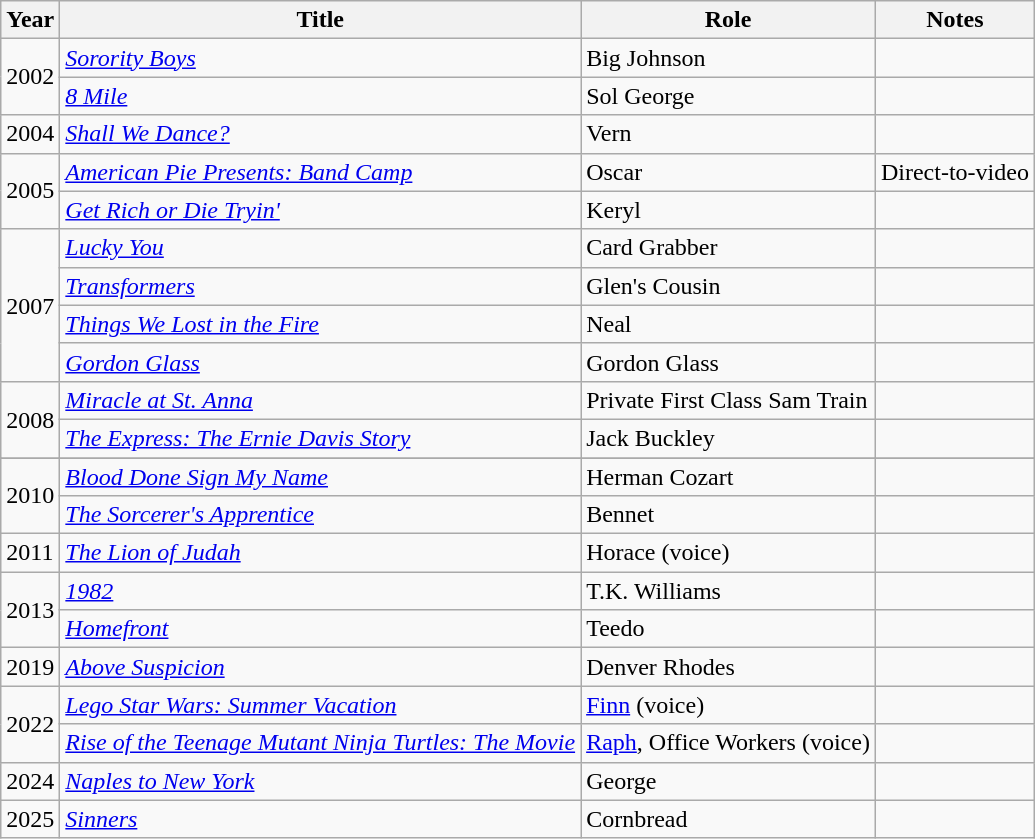<table class="wikitable sortable">
<tr>
<th>Year</th>
<th>Title</th>
<th>Role</th>
<th>Notes</th>
</tr>
<tr>
<td rowspan=2>2002</td>
<td><em><a href='#'>Sorority Boys</a></em></td>
<td>Big Johnson</td>
<td></td>
</tr>
<tr>
<td><em><a href='#'>8 Mile</a></em></td>
<td>Sol George</td>
<td></td>
</tr>
<tr>
<td>2004</td>
<td><em><a href='#'>Shall We Dance?</a></em></td>
<td>Vern</td>
<td></td>
</tr>
<tr>
<td rowspan=2>2005</td>
<td><em><a href='#'>American Pie Presents: Band Camp</a></em></td>
<td>Oscar</td>
<td>Direct-to-video</td>
</tr>
<tr>
<td><em><a href='#'>Get Rich or Die Tryin'</a></em></td>
<td>Keryl</td>
<td></td>
</tr>
<tr>
<td rowspan=4>2007</td>
<td><em><a href='#'>Lucky You</a></em></td>
<td>Card Grabber</td>
<td></td>
</tr>
<tr>
<td><em><a href='#'>Transformers</a></em></td>
<td>Glen's Cousin</td>
<td></td>
</tr>
<tr>
<td><em><a href='#'>Things We Lost in the Fire</a></em></td>
<td>Neal</td>
<td></td>
</tr>
<tr>
<td><em><a href='#'>Gordon Glass</a></em></td>
<td>Gordon Glass</td>
<td></td>
</tr>
<tr>
<td rowspan=2>2008</td>
<td><em><a href='#'>Miracle at St. Anna</a></em></td>
<td>Private First Class Sam Train</td>
<td></td>
</tr>
<tr>
<td><em><a href='#'>The Express: The Ernie Davis Story</a></em></td>
<td>Jack Buckley</td>
<td></td>
</tr>
<tr>
</tr>
<tr>
<td rowspan=2>2010</td>
<td><em><a href='#'>Blood Done Sign My Name</a></em></td>
<td>Herman Cozart</td>
<td></td>
</tr>
<tr>
<td><em><a href='#'>The Sorcerer's Apprentice</a></em></td>
<td>Bennet</td>
<td></td>
</tr>
<tr>
<td>2011</td>
<td><em><a href='#'>The Lion of Judah</a></em></td>
<td>Horace (voice)</td>
<td></td>
</tr>
<tr>
<td rowspan=2>2013</td>
<td><em><a href='#'>1982</a></em></td>
<td>T.K. Williams</td>
<td></td>
</tr>
<tr>
<td><em><a href='#'>Homefront</a></em></td>
<td>Teedo</td>
<td></td>
</tr>
<tr>
<td>2019</td>
<td><em><a href='#'>Above Suspicion</a></em></td>
<td>Denver Rhodes</td>
<td></td>
</tr>
<tr>
<td rowspan=2>2022</td>
<td><em><a href='#'>Lego Star Wars: Summer Vacation</a></em></td>
<td><a href='#'>Finn</a> (voice)</td>
<td></td>
</tr>
<tr>
<td><em><a href='#'>Rise of the Teenage Mutant Ninja Turtles: The Movie</a></em></td>
<td><a href='#'>Raph</a>, Office Workers (voice)</td>
<td></td>
</tr>
<tr>
<td>2024</td>
<td><em><a href='#'>Naples to New York</a></em></td>
<td>George</td>
<td></td>
</tr>
<tr>
<td>2025</td>
<td><em><a href='#'>Sinners</a></em></td>
<td>Cornbread</td>
<td></td>
</tr>
</table>
